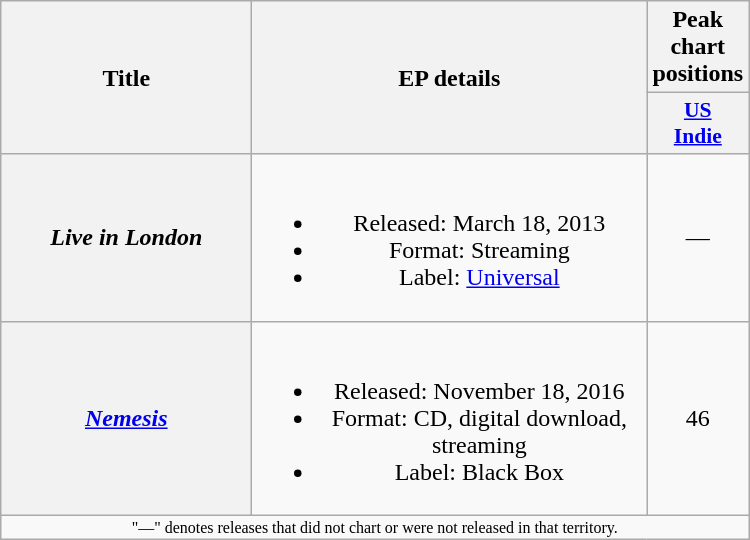<table class="wikitable plainrowheaders" style="text-align:center;">
<tr>
<th scope="col" rowspan="2" style="width:10em;">Title</th>
<th scope="col" rowspan="2" style="width:16em;">EP details</th>
<th scope="col" colspan="1">Peak<br>chart<br>positions</th>
</tr>
<tr>
<th scope="col" style="width:2.5em;font-size:90%;"><a href='#'>US<br>Indie</a><br></th>
</tr>
<tr>
<th scope="row"><em>Live in London</em></th>
<td><br><ul><li>Released: March 18, 2013</li><li>Format: Streaming</li><li>Label: <a href='#'>Universal</a></li></ul></td>
<td>—</td>
</tr>
<tr>
<th scope="row"><em><a href='#'>Nemesis</a></em></th>
<td><br><ul><li>Released: November 18, 2016</li><li>Format: CD, digital download, streaming</li><li>Label: Black Box</li></ul></td>
<td>46</td>
</tr>
<tr>
<td align="center" colspan="15" style="font-size:8pt">"—" denotes releases that did not chart or were not released in that territory.</td>
</tr>
</table>
